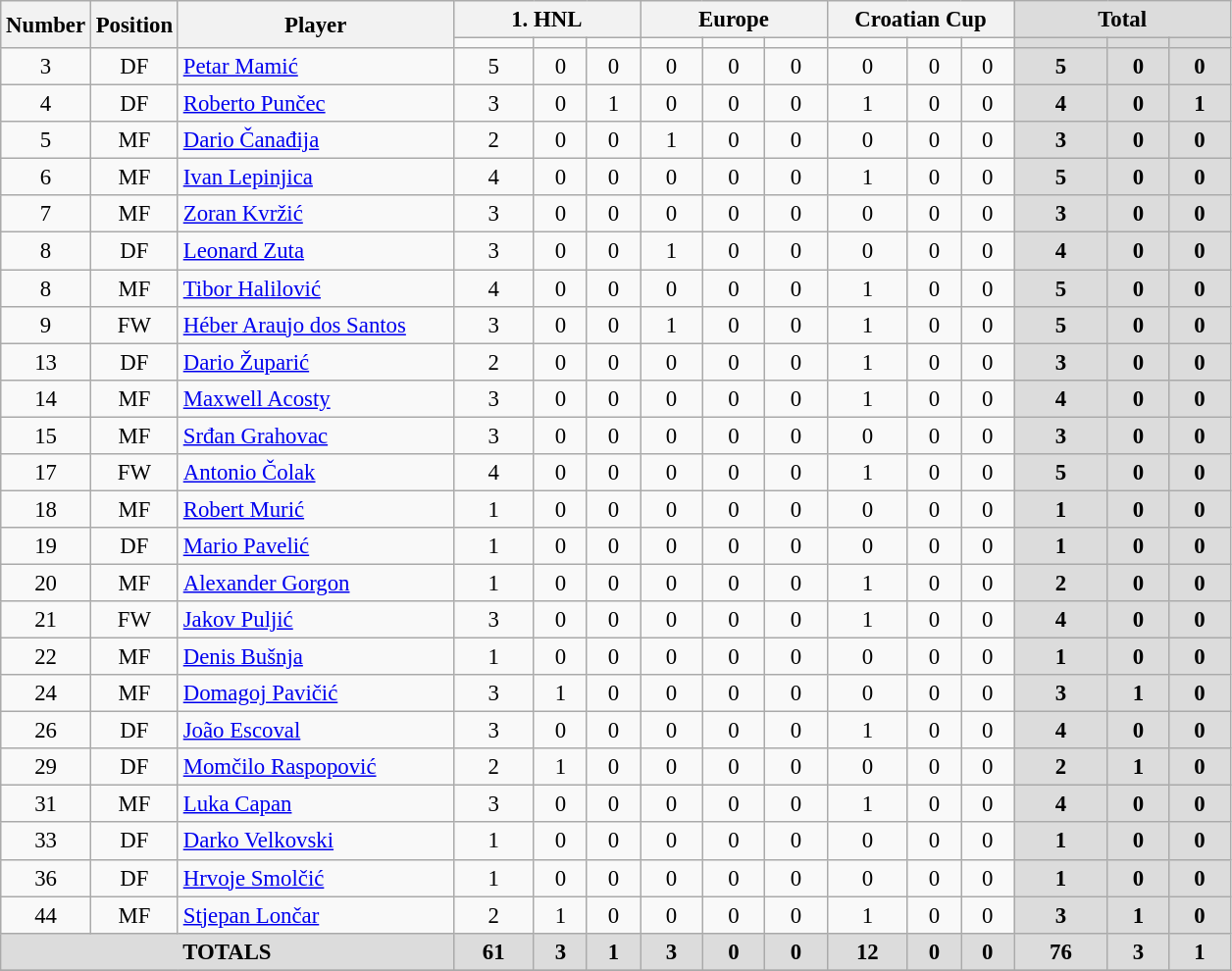<table class="wikitable" style="font-size: 95%; text-align: center;">
<tr>
<th width=40 rowspan="2"  align="center">Number</th>
<th width=40 rowspan="2"  align="center">Position</th>
<th width=180 rowspan="2"  align="center">Player</th>
<th width=120 colspan="3" align="center">1. HNL</th>
<th width=120 colspan="3" align="center">Europe</th>
<th width=120 colspan="3" align="center">Croatian Cup</th>
<th width=140 colspan="3" align="center" style="background: #DCDCDC">Total</th>
</tr>
<tr>
<td></td>
<td></td>
<td></td>
<td></td>
<td></td>
<td></td>
<td></td>
<td></td>
<td></td>
<th style="background: #DCDCDC"></th>
<th style="background: #DCDCDC"></th>
<th style="background: #DCDCDC"></th>
</tr>
<tr>
<td>3</td>
<td>DF</td>
<td style="text-align:left;"> <a href='#'>Petar Mamić</a></td>
<td>5</td>
<td>0</td>
<td>0</td>
<td>0</td>
<td>0</td>
<td>0</td>
<td>0</td>
<td>0</td>
<td>0</td>
<th style="background: #DCDCDC">5</th>
<th style="background: #DCDCDC">0</th>
<th style="background: #DCDCDC">0</th>
</tr>
<tr>
<td>4</td>
<td>DF</td>
<td style="text-align:left;"> <a href='#'>Roberto Punčec</a></td>
<td>3</td>
<td>0</td>
<td>1</td>
<td>0</td>
<td>0</td>
<td>0</td>
<td>1</td>
<td>0</td>
<td>0</td>
<th style="background: #DCDCDC">4</th>
<th style="background: #DCDCDC">0</th>
<th style="background: #DCDCDC">1</th>
</tr>
<tr>
<td>5</td>
<td>MF</td>
<td style="text-align:left;"> <a href='#'>Dario Čanađija</a></td>
<td>2</td>
<td>0</td>
<td>0</td>
<td>1</td>
<td>0</td>
<td>0</td>
<td>0</td>
<td>0</td>
<td>0</td>
<th style="background: #DCDCDC">3</th>
<th style="background: #DCDCDC">0</th>
<th style="background: #DCDCDC">0</th>
</tr>
<tr>
<td>6</td>
<td>MF</td>
<td style="text-align:left;"> <a href='#'>Ivan Lepinjica</a></td>
<td>4</td>
<td>0</td>
<td>0</td>
<td>0</td>
<td>0</td>
<td>0</td>
<td>1</td>
<td>0</td>
<td>0</td>
<th style="background: #DCDCDC">5</th>
<th style="background: #DCDCDC">0</th>
<th style="background: #DCDCDC">0</th>
</tr>
<tr>
<td>7</td>
<td>MF</td>
<td style="text-align:left;"> <a href='#'>Zoran Kvržić</a></td>
<td>3</td>
<td>0</td>
<td>0</td>
<td>0</td>
<td>0</td>
<td>0</td>
<td>0</td>
<td>0</td>
<td>0</td>
<th style="background: #DCDCDC">3</th>
<th style="background: #DCDCDC">0</th>
<th style="background: #DCDCDC">0</th>
</tr>
<tr>
<td>8</td>
<td>DF</td>
<td style="text-align:left;"> <a href='#'>Leonard Zuta</a></td>
<td>3</td>
<td>0</td>
<td>0</td>
<td>1</td>
<td>0</td>
<td>0</td>
<td>0</td>
<td>0</td>
<td>0</td>
<th style="background: #DCDCDC">4</th>
<th style="background: #DCDCDC">0</th>
<th style="background: #DCDCDC">0</th>
</tr>
<tr>
<td>8</td>
<td>MF</td>
<td style="text-align:left;"> <a href='#'>Tibor Halilović</a></td>
<td>4</td>
<td>0</td>
<td>0</td>
<td>0</td>
<td>0</td>
<td>0</td>
<td>1</td>
<td>0</td>
<td>0</td>
<th style="background: #DCDCDC">5</th>
<th style="background: #DCDCDC">0</th>
<th style="background: #DCDCDC">0</th>
</tr>
<tr>
<td>9</td>
<td>FW</td>
<td style="text-align:left;"> <a href='#'>Héber Araujo dos Santos</a></td>
<td>3</td>
<td>0</td>
<td>0</td>
<td>1</td>
<td>0</td>
<td>0</td>
<td>1</td>
<td>0</td>
<td>0</td>
<th style="background: #DCDCDC">5</th>
<th style="background: #DCDCDC">0</th>
<th style="background: #DCDCDC">0</th>
</tr>
<tr>
<td>13</td>
<td>DF</td>
<td style="text-align:left;"> <a href='#'>Dario Župarić</a></td>
<td>2</td>
<td>0</td>
<td>0</td>
<td>0</td>
<td>0</td>
<td>0</td>
<td>1</td>
<td>0</td>
<td>0</td>
<th style="background: #DCDCDC">3</th>
<th style="background: #DCDCDC">0</th>
<th style="background: #DCDCDC">0</th>
</tr>
<tr>
<td>14</td>
<td>MF</td>
<td style="text-align:left;"> <a href='#'>Maxwell Acosty</a></td>
<td>3</td>
<td>0</td>
<td>0</td>
<td>0</td>
<td>0</td>
<td>0</td>
<td>1</td>
<td>0</td>
<td>0</td>
<th style="background: #DCDCDC">4</th>
<th style="background: #DCDCDC">0</th>
<th style="background: #DCDCDC">0</th>
</tr>
<tr>
<td>15</td>
<td>MF</td>
<td style="text-align:left;"> <a href='#'>Srđan Grahovac</a></td>
<td>3</td>
<td>0</td>
<td>0</td>
<td>0</td>
<td>0</td>
<td>0</td>
<td>0</td>
<td>0</td>
<td>0</td>
<th style="background: #DCDCDC">3</th>
<th style="background: #DCDCDC">0</th>
<th style="background: #DCDCDC">0</th>
</tr>
<tr>
<td>17</td>
<td>FW</td>
<td style="text-align:left;"> <a href='#'>Antonio Čolak</a></td>
<td>4</td>
<td>0</td>
<td>0</td>
<td>0</td>
<td>0</td>
<td>0</td>
<td>1</td>
<td>0</td>
<td>0</td>
<th style="background: #DCDCDC">5</th>
<th style="background: #DCDCDC">0</th>
<th style="background: #DCDCDC">0</th>
</tr>
<tr>
<td>18</td>
<td>MF</td>
<td style="text-align:left;"> <a href='#'>Robert Murić</a></td>
<td>1</td>
<td>0</td>
<td>0</td>
<td>0</td>
<td>0</td>
<td>0</td>
<td>0</td>
<td>0</td>
<td>0</td>
<th style="background: #DCDCDC">1</th>
<th style="background: #DCDCDC">0</th>
<th style="background: #DCDCDC">0</th>
</tr>
<tr>
<td>19</td>
<td>DF</td>
<td style="text-align:left;"> <a href='#'>Mario Pavelić</a></td>
<td>1</td>
<td>0</td>
<td>0</td>
<td>0</td>
<td>0</td>
<td>0</td>
<td>0</td>
<td>0</td>
<td>0</td>
<th style="background: #DCDCDC">1</th>
<th style="background: #DCDCDC">0</th>
<th style="background: #DCDCDC">0</th>
</tr>
<tr>
<td>20</td>
<td>MF</td>
<td style="text-align:left;"> <a href='#'>Alexander Gorgon</a></td>
<td>1</td>
<td>0</td>
<td>0</td>
<td>0</td>
<td>0</td>
<td>0</td>
<td>1</td>
<td>0</td>
<td>0</td>
<th style="background: #DCDCDC">2</th>
<th style="background: #DCDCDC">0</th>
<th style="background: #DCDCDC">0</th>
</tr>
<tr>
<td>21</td>
<td>FW</td>
<td style="text-align:left;"> <a href='#'>Jakov Puljić</a></td>
<td>3</td>
<td>0</td>
<td>0</td>
<td>0</td>
<td>0</td>
<td>0</td>
<td>1</td>
<td>0</td>
<td>0</td>
<th style="background: #DCDCDC">4</th>
<th style="background: #DCDCDC">0</th>
<th style="background: #DCDCDC">0</th>
</tr>
<tr>
<td>22</td>
<td>MF</td>
<td style="text-align:left;"> <a href='#'>Denis Bušnja</a></td>
<td>1</td>
<td>0</td>
<td>0</td>
<td>0</td>
<td>0</td>
<td>0</td>
<td>0</td>
<td>0</td>
<td>0</td>
<th style="background: #DCDCDC">1</th>
<th style="background: #DCDCDC">0</th>
<th style="background: #DCDCDC">0</th>
</tr>
<tr>
<td>24</td>
<td>MF</td>
<td style="text-align:left;"> <a href='#'>Domagoj Pavičić</a></td>
<td>3</td>
<td>1</td>
<td>0</td>
<td>0</td>
<td>0</td>
<td>0</td>
<td>0</td>
<td>0</td>
<td>0</td>
<th style="background: #DCDCDC">3</th>
<th style="background: #DCDCDC">1</th>
<th style="background: #DCDCDC">0</th>
</tr>
<tr>
<td>26</td>
<td>DF</td>
<td style="text-align:left;"> <a href='#'>João Escoval</a></td>
<td>3</td>
<td>0</td>
<td>0</td>
<td>0</td>
<td>0</td>
<td>0</td>
<td>1</td>
<td>0</td>
<td>0</td>
<th style="background: #DCDCDC">4</th>
<th style="background: #DCDCDC">0</th>
<th style="background: #DCDCDC">0</th>
</tr>
<tr>
<td>29</td>
<td>DF</td>
<td style="text-align:left;"> <a href='#'>Momčilo Raspopović</a></td>
<td>2</td>
<td>1</td>
<td>0</td>
<td>0</td>
<td>0</td>
<td>0</td>
<td>0</td>
<td>0</td>
<td>0</td>
<th style="background: #DCDCDC">2</th>
<th style="background: #DCDCDC">1</th>
<th style="background: #DCDCDC">0</th>
</tr>
<tr>
<td>31</td>
<td>MF</td>
<td style="text-align:left;"> <a href='#'>Luka Capan</a></td>
<td>3</td>
<td>0</td>
<td>0</td>
<td>0</td>
<td>0</td>
<td>0</td>
<td>1</td>
<td>0</td>
<td>0</td>
<th style="background: #DCDCDC">4</th>
<th style="background: #DCDCDC">0</th>
<th style="background: #DCDCDC">0</th>
</tr>
<tr>
<td>33</td>
<td>DF</td>
<td style="text-align:left;"> <a href='#'>Darko Velkovski</a></td>
<td>1</td>
<td>0</td>
<td>0</td>
<td>0</td>
<td>0</td>
<td>0</td>
<td>0</td>
<td>0</td>
<td>0</td>
<th style="background: #DCDCDC">1</th>
<th style="background: #DCDCDC">0</th>
<th style="background: #DCDCDC">0</th>
</tr>
<tr>
<td>36</td>
<td>DF</td>
<td style="text-align:left;"> <a href='#'>Hrvoje Smolčić</a></td>
<td>1</td>
<td>0</td>
<td>0</td>
<td>0</td>
<td>0</td>
<td>0</td>
<td>0</td>
<td>0</td>
<td>0</td>
<th style="background: #DCDCDC">1</th>
<th style="background: #DCDCDC">0</th>
<th style="background: #DCDCDC">0</th>
</tr>
<tr>
<td>44</td>
<td>MF</td>
<td style="text-align:left;"> <a href='#'>Stjepan Lončar</a></td>
<td>2</td>
<td>1</td>
<td>0</td>
<td>0</td>
<td>0</td>
<td>0</td>
<td>1</td>
<td>0</td>
<td>0</td>
<th style="background: #DCDCDC">3</th>
<th style="background: #DCDCDC">1</th>
<th style="background: #DCDCDC">0</th>
</tr>
<tr>
<th colspan="3" align="center" style="background: #DCDCDC">TOTALS</th>
<th style="background: #DCDCDC">61</th>
<th style="background: #DCDCDC">3</th>
<th style="background: #DCDCDC">1</th>
<th style="background: #DCDCDC">3</th>
<th style="background: #DCDCDC">0</th>
<th style="background: #DCDCDC">0</th>
<th style="background: #DCDCDC">12</th>
<th style="background: #DCDCDC">0</th>
<th style="background: #DCDCDC">0</th>
<th style="background: #DCDCDC">76</th>
<th style="background: #DCDCDC">3</th>
<th style="background: #DCDCDC">1</th>
</tr>
<tr>
</tr>
</table>
